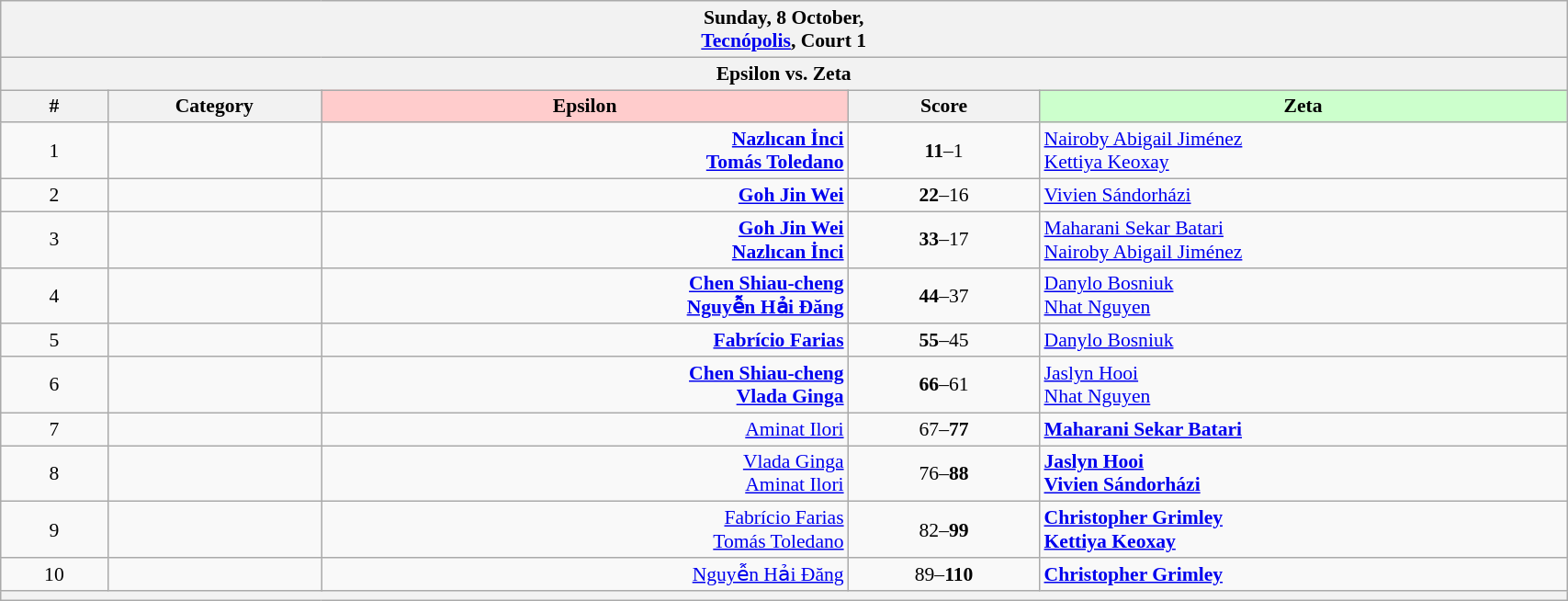<table class="collapse wikitable" style="font-size:90%; text-align:center" width="90%">
<tr>
<th colspan="5">Sunday, 8 October, <br><a href='#'>Tecnópolis</a>, Court 1</th>
</tr>
<tr>
<th colspan="5">Epsilon vs. Zeta</th>
</tr>
<tr>
<th width="25">#</th>
<th width="50">Category</th>
<th style="background-color:#FFCCCC" width="150">Epsilon</th>
<th width="50">Score<br></th>
<th style="background-color:#CCFFCC" width="150">Zeta</th>
</tr>
<tr>
<td>1</td>
<td></td>
<td align="right"><strong><a href='#'>Nazlıcan İnci</a> <br><a href='#'>Tomás Toledano</a> </strong></td>
<td><strong>11</strong>–1<br></td>
<td align="left"> <a href='#'>Nairoby Abigail Jiménez</a><br> <a href='#'>Kettiya Keoxay</a></td>
</tr>
<tr>
<td>2</td>
<td></td>
<td align="right"><strong><a href='#'>Goh Jin Wei</a> </strong></td>
<td><strong>22</strong>–16<br></td>
<td align="left"> <a href='#'>Vivien Sándorházi</a></td>
</tr>
<tr>
<td>3</td>
<td></td>
<td align="right"><strong><a href='#'>Goh Jin Wei</a> <br><a href='#'>Nazlıcan İnci</a> </strong></td>
<td><strong>33</strong>–17<br></td>
<td align="left"> <a href='#'>Maharani Sekar Batari</a><br> <a href='#'>Nairoby Abigail Jiménez</a></td>
</tr>
<tr>
<td>4</td>
<td></td>
<td align="right"><strong><a href='#'>Chen Shiau-cheng</a> <br><a href='#'>Nguyễn Hải Đăng</a> </strong></td>
<td><strong>44</strong>–37<br></td>
<td align="left"> <a href='#'>Danylo Bosniuk</a><br> <a href='#'>Nhat Nguyen</a></td>
</tr>
<tr>
<td>5</td>
<td></td>
<td align="right"><strong><a href='#'>Fabrício Farias</a> </strong></td>
<td><strong>55</strong>–45<br></td>
<td align="left"> <a href='#'>Danylo Bosniuk</a></td>
</tr>
<tr>
<td>6</td>
<td></td>
<td align="right"><strong><a href='#'>Chen Shiau-cheng</a> <br><a href='#'>Vlada Ginga</a> </strong></td>
<td><strong>66</strong>–61<br></td>
<td align="left"> <a href='#'>Jaslyn Hooi</a><br> <a href='#'>Nhat Nguyen</a></td>
</tr>
<tr>
<td>7</td>
<td></td>
<td align="right"><a href='#'>Aminat Ilori</a> </td>
<td>67–<strong>77</strong><br></td>
<td align="left"><strong> <a href='#'>Maharani Sekar Batari</a></strong></td>
</tr>
<tr>
<td>8</td>
<td></td>
<td align="right"><a href='#'>Vlada Ginga</a> <br><a href='#'>Aminat Ilori</a> </td>
<td>76–<strong>88</strong><br></td>
<td align="left"><strong> <a href='#'>Jaslyn Hooi</a><br> <a href='#'>Vivien Sándorházi</a></strong></td>
</tr>
<tr>
<td>9</td>
<td></td>
<td align="right"><a href='#'>Fabrício Farias</a> <br><a href='#'>Tomás Toledano</a> </td>
<td>82–<strong>99</strong><br></td>
<td align="left"><strong> <a href='#'>Christopher Grimley</a><br> <a href='#'>Kettiya Keoxay</a></strong></td>
</tr>
<tr>
<td>10</td>
<td></td>
<td align="right"><a href='#'>Nguyễn Hải Đăng</a> </td>
<td>89–<strong>110</strong><br></td>
<td align="left"><strong> <a href='#'>Christopher Grimley</a></strong></td>
</tr>
<tr>
<th colspan="5"></th>
</tr>
</table>
